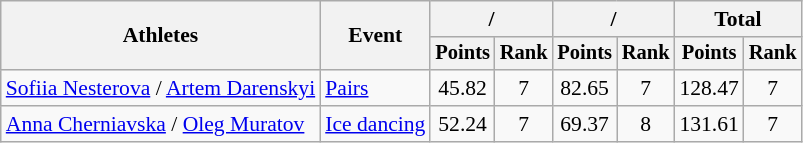<table class="wikitable" style="font-size:90%">
<tr>
<th rowspan="2">Athletes</th>
<th rowspan="2">Event</th>
<th colspan="2">/</th>
<th colspan="2">/</th>
<th colspan="2">Total</th>
</tr>
<tr style="font-size:95%">
<th>Points</th>
<th>Rank</th>
<th>Points</th>
<th>Rank</th>
<th>Points</th>
<th>Rank</th>
</tr>
<tr align=center>
<td align=left><a href='#'>Sofiia Nesterova</a> / <a href='#'>Artem Darenskyi</a></td>
<td align=left><a href='#'>Pairs</a></td>
<td>45.82</td>
<td>7</td>
<td>82.65</td>
<td>7</td>
<td>128.47</td>
<td>7</td>
</tr>
<tr align=center>
<td align=left><a href='#'>Anna Cherniavska</a> / <a href='#'>Oleg Muratov</a></td>
<td align=left><a href='#'>Ice dancing</a></td>
<td>52.24</td>
<td>7</td>
<td>69.37</td>
<td>8</td>
<td>131.61</td>
<td>7</td>
</tr>
</table>
